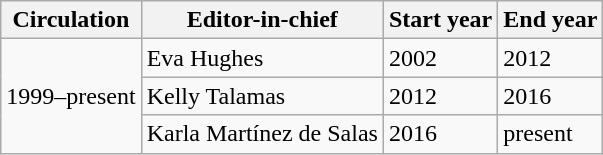<table class="wikitable">
<tr>
<th>Circulation</th>
<th>Editor-in-chief</th>
<th>Start year</th>
<th>End year</th>
</tr>
<tr>
<td rowspan="3">1999–present</td>
<td>Eva Hughes</td>
<td>2002</td>
<td>2012</td>
</tr>
<tr>
<td>Kelly Talamas</td>
<td>2012</td>
<td>2016</td>
</tr>
<tr>
<td>Karla Martínez de Salas</td>
<td>2016</td>
<td>present</td>
</tr>
</table>
